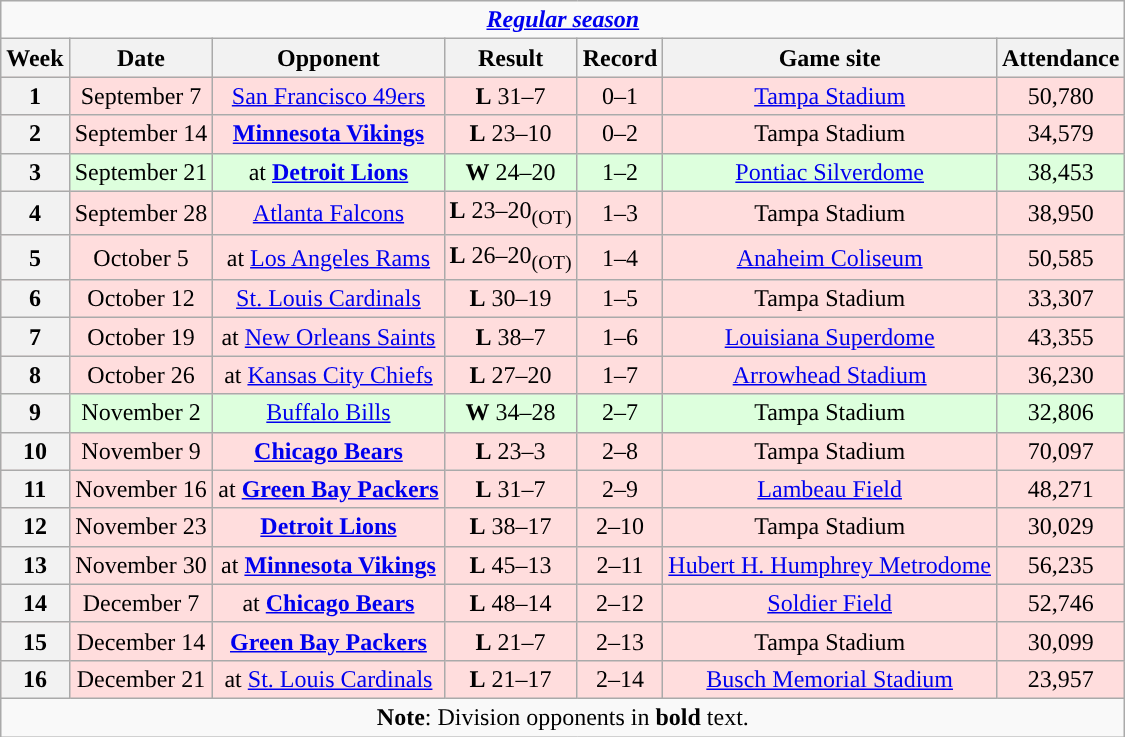<table class="wikitable" style="text-align:center;">
<tr>
<td colspan="7"><strong><em><a href='#'>Regular season</a></em></strong></td>
</tr>
<tr>
<th>Week</th>
<th>Date</th>
<th>Opponent</th>
<th>Result</th>
<th>Record</th>
<th>Game site</th>
<th>Attendance</th>
</tr>
<tr style="background: #ffdddd;">
<th>1</th>
<td>September 7</td>
<td><a href='#'>San Francisco 49ers</a></td>
<td><strong>L</strong> 31–7</td>
<td>0–1</td>
<td><a href='#'>Tampa Stadium</a></td>
<td>50,780</td>
</tr>
<tr style="background: #ffdddd;">
<th>2</th>
<td>September 14</td>
<td><strong><a href='#'>Minnesota Vikings</a></strong></td>
<td><strong>L</strong> 23–10</td>
<td>0–2</td>
<td>Tampa Stadium</td>
<td>34,579</td>
</tr>
<tr style="background: #ddffdd;">
<th>3</th>
<td>September 21</td>
<td>at <strong><a href='#'>Detroit Lions</a></strong></td>
<td><strong>W</strong> 24–20</td>
<td>1–2</td>
<td><a href='#'>Pontiac Silverdome</a></td>
<td>38,453</td>
</tr>
<tr style="background: #ffdddd;">
<th>4</th>
<td>September 28</td>
<td><a href='#'>Atlanta Falcons</a></td>
<td><strong>L</strong> 23–20<sub>(OT)</sub></td>
<td>1–3</td>
<td>Tampa Stadium</td>
<td>38,950</td>
</tr>
<tr style="background: #ffdddd;">
<th>5</th>
<td>October 5</td>
<td>at <a href='#'>Los Angeles Rams</a></td>
<td><strong>L</strong> 26–20<sub>(OT)</sub></td>
<td>1–4</td>
<td><a href='#'>Anaheim Coliseum</a></td>
<td>50,585</td>
</tr>
<tr style="background: #ffdddd;">
<th>6</th>
<td>October 12</td>
<td><a href='#'>St. Louis Cardinals</a></td>
<td><strong>L</strong> 30–19</td>
<td>1–5</td>
<td>Tampa Stadium</td>
<td>33,307</td>
</tr>
<tr style="background: #ffdddd;">
<th>7</th>
<td>October 19</td>
<td>at <a href='#'>New Orleans Saints</a></td>
<td><strong>L</strong> 38–7</td>
<td>1–6</td>
<td><a href='#'>Louisiana Superdome</a></td>
<td>43,355</td>
</tr>
<tr style="background: #ffdddd;">
<th>8</th>
<td>October 26</td>
<td>at <a href='#'>Kansas City Chiefs</a></td>
<td><strong>L</strong> 27–20</td>
<td>1–7</td>
<td><a href='#'>Arrowhead Stadium</a></td>
<td>36,230</td>
</tr>
<tr style="background: #ddffdd;">
<th>9</th>
<td>November 2</td>
<td><a href='#'>Buffalo Bills</a></td>
<td><strong>W</strong> 34–28</td>
<td>2–7</td>
<td>Tampa Stadium</td>
<td>32,806</td>
</tr>
<tr style="background: #ffdddd;">
<th>10</th>
<td>November 9</td>
<td><strong><a href='#'>Chicago Bears</a></strong></td>
<td><strong>L</strong> 23–3</td>
<td>2–8</td>
<td>Tampa Stadium</td>
<td>70,097</td>
</tr>
<tr style="background: #ffdddd;">
<th>11</th>
<td>November 16</td>
<td>at <strong><a href='#'>Green Bay Packers</a></strong></td>
<td><strong>L</strong> 31–7</td>
<td>2–9</td>
<td><a href='#'>Lambeau Field</a></td>
<td>48,271</td>
</tr>
<tr style="background: #ffdddd;">
<th>12</th>
<td>November 23</td>
<td><strong><a href='#'>Detroit Lions</a></strong></td>
<td><strong>L</strong> 38–17</td>
<td>2–10</td>
<td>Tampa Stadium</td>
<td>30,029</td>
</tr>
<tr style="background: #ffdddd;">
<th>13</th>
<td>November 30</td>
<td>at <strong><a href='#'>Minnesota Vikings</a></strong></td>
<td><strong>L</strong> 45–13</td>
<td>2–11</td>
<td><a href='#'>Hubert H. Humphrey Metrodome</a></td>
<td>56,235</td>
</tr>
<tr style="background: #ffdddd;">
<th>14</th>
<td>December 7</td>
<td>at <strong><a href='#'>Chicago Bears</a></strong></td>
<td><strong>L</strong> 48–14</td>
<td>2–12</td>
<td><a href='#'>Soldier Field</a></td>
<td>52,746</td>
</tr>
<tr style="background: #ffdddd;">
<th>15</th>
<td>December 14</td>
<td><strong><a href='#'>Green Bay Packers</a></strong></td>
<td><strong>L</strong> 21–7</td>
<td>2–13</td>
<td>Tampa Stadium</td>
<td>30,099</td>
</tr>
<tr style="background: #ffdddd;">
<th>16</th>
<td>December 21</td>
<td>at <a href='#'>St. Louis Cardinals</a></td>
<td><strong>L</strong> 21–17</td>
<td>2–14</td>
<td><a href='#'>Busch Memorial Stadium</a></td>
<td>23,957</td>
</tr>
<tr>
<td colspan="7"><strong>Note</strong>: Division opponents in <strong>bold</strong> text.</td>
</tr>
</table>
